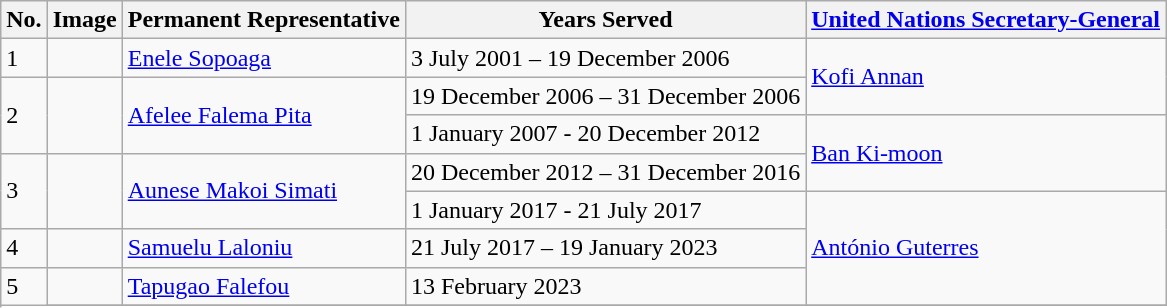<table class="wikitable">
<tr>
<th>No.</th>
<th>Image</th>
<th>Permanent Representative</th>
<th>Years Served</th>
<th><a href='#'>United Nations Secretary-General</a></th>
</tr>
<tr>
<td>1</td>
<td></td>
<td><a href='#'>Enele Sopoaga</a></td>
<td>3 July 2001 – 19 December 2006</td>
<td rowspan = "2"><a href='#'>Kofi Annan</a></td>
</tr>
<tr>
<td rowspan = "2">2</td>
<td rowspan = "2"></td>
<td rowspan = "2"><a href='#'>Afelee Falema Pita</a></td>
<td>19 December 2006 – 31 December 2006</td>
</tr>
<tr>
<td>1 January 2007 - 20 December 2012</td>
<td rowspan = "2"><a href='#'>Ban Ki-moon</a></td>
</tr>
<tr>
<td rowspan = "2">3</td>
<td rowspan = "2"></td>
<td rowspan = "2"><a href='#'>Aunese Makoi Simati</a></td>
<td>20 December 2012 – 31 December 2016</td>
</tr>
<tr>
<td>1 January 2017 - 21 July 2017</td>
<td rowspan = "3"><a href='#'>António Guterres</a></td>
</tr>
<tr>
<td>4</td>
<td></td>
<td><a href='#'>Samuelu Laloniu</a></td>
<td>21 July 2017 – 19 January 2023</td>
</tr>
<tr>
<td rowspan = "2">5</td>
<td></td>
<td><a href='#'>Tapugao Falefou</a></td>
<td>13 February 2023</td>
</tr>
<tr>
</tr>
</table>
